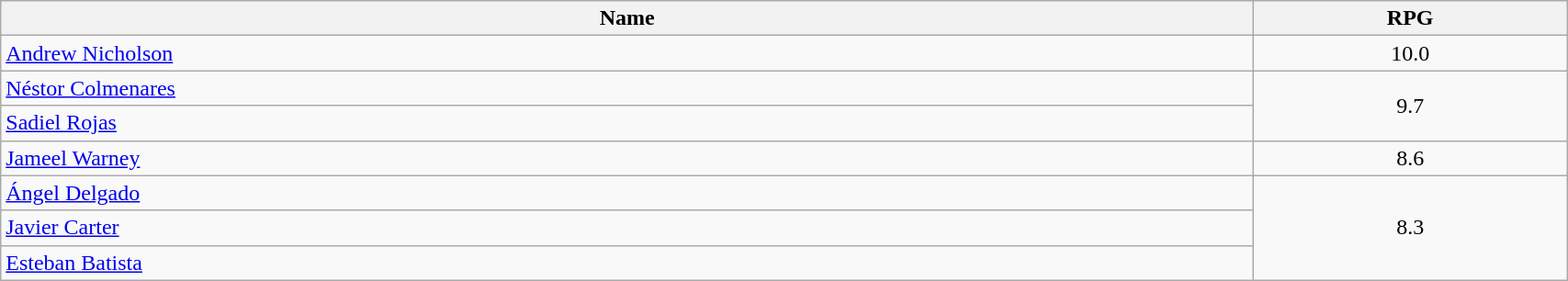<table class=wikitable width="90%">
<tr>
<th width="80%">Name</th>
<th width="20%">RPG</th>
</tr>
<tr>
<td> <a href='#'>Andrew Nicholson</a></td>
<td align=center>10.0</td>
</tr>
<tr>
<td> <a href='#'>Néstor Colmenares</a></td>
<td align=center rowspan=2>9.7</td>
</tr>
<tr>
<td> <a href='#'>Sadiel Rojas</a></td>
</tr>
<tr>
<td> <a href='#'>Jameel Warney</a></td>
<td align=center>8.6</td>
</tr>
<tr>
<td> <a href='#'>Ángel Delgado</a></td>
<td align=center rowspan=3>8.3</td>
</tr>
<tr>
<td> <a href='#'>Javier Carter</a></td>
</tr>
<tr>
<td> <a href='#'>Esteban Batista</a></td>
</tr>
</table>
